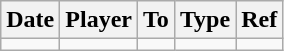<table class="wikitable">
<tr>
<th><strong>Date</strong></th>
<th><strong>Player</strong></th>
<th><strong>To</strong></th>
<th><strong>Type</strong></th>
<th><strong>Ref</strong></th>
</tr>
<tr>
<td></td>
<td></td>
<td></td>
<td></td>
<td></td>
</tr>
</table>
